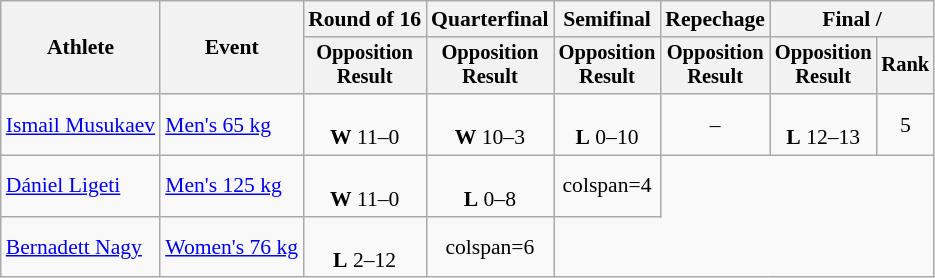<table class="wikitable" style="font-size:90%">
<tr>
<th rowspan=2>Athlete</th>
<th rowspan=2>Event</th>
<th>Round of 16</th>
<th>Quarterfinal</th>
<th>Semifinal</th>
<th>Repechage</th>
<th colspan=2>Final / </th>
</tr>
<tr style="font-size: 95%">
<th>Opposition<br>Result</th>
<th>Opposition<br>Result</th>
<th>Opposition<br>Result</th>
<th>Opposition<br>Result</th>
<th>Opposition<br>Result</th>
<th>Rank</th>
</tr>
<tr align=center>
<td align=left><a href='#'>Ismail Musukaev</a></td>
<td align=left><a href='#'>Men's 65 kg</a></td>
<td><br><strong>W</strong> 11–0</td>
<td><br><strong>W</strong> 10–3</td>
<td><br><strong>L</strong> 0–10</td>
<td>–</td>
<td><br><strong>L</strong> 12–13</td>
<td>5</td>
</tr>
<tr align=center>
<td align=left><a href='#'>Dániel Ligeti</a></td>
<td align=left><a href='#'>Men's 125 kg</a></td>
<td><br><strong>W</strong> 11–0</td>
<td><br><strong>L</strong> 0–8</td>
<td>colspan=4 </td>
</tr>
<tr align=center>
<td align=left><a href='#'>Bernadett Nagy</a></td>
<td align=left><a href='#'>Women's 76 kg</a></td>
<td><br><strong>L</strong> 2–12</td>
<td>colspan=6 </td>
</tr>
</table>
